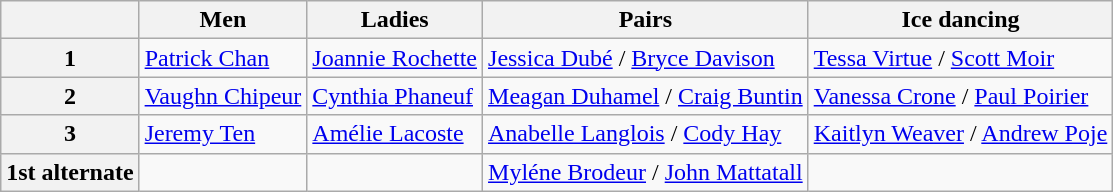<table class="wikitable">
<tr>
<th></th>
<th>Men</th>
<th>Ladies</th>
<th>Pairs</th>
<th>Ice dancing</th>
</tr>
<tr>
<th>1</th>
<td><a href='#'>Patrick Chan</a></td>
<td><a href='#'>Joannie Rochette</a></td>
<td><a href='#'>Jessica Dubé</a> / <a href='#'>Bryce Davison</a></td>
<td><a href='#'>Tessa Virtue</a> / <a href='#'>Scott Moir</a></td>
</tr>
<tr>
<th>2</th>
<td><a href='#'>Vaughn Chipeur</a></td>
<td><a href='#'>Cynthia Phaneuf</a></td>
<td><a href='#'>Meagan Duhamel</a> / <a href='#'>Craig Buntin</a></td>
<td><a href='#'>Vanessa Crone</a> / <a href='#'>Paul Poirier</a></td>
</tr>
<tr>
<th>3</th>
<td><a href='#'>Jeremy Ten</a></td>
<td><a href='#'>Amélie Lacoste</a></td>
<td><a href='#'>Anabelle Langlois</a> / <a href='#'>Cody Hay</a></td>
<td><a href='#'>Kaitlyn Weaver</a> / <a href='#'>Andrew Poje</a></td>
</tr>
<tr>
<th>1st alternate</th>
<td></td>
<td></td>
<td><a href='#'>Myléne Brodeur</a> / <a href='#'>John Mattatall</a></td>
<td></td>
</tr>
</table>
